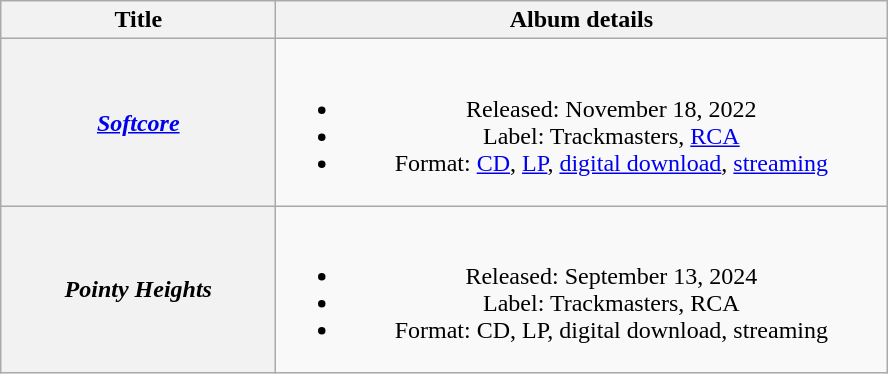<table class="wikitable plainrowheaders" style="text-align:center;">
<tr>
<th scope="col" style="width:11em;">Title</th>
<th scope="col" style="width:25em;">Album details</th>
</tr>
<tr>
<th scope="row"><em><a href='#'>Softcore</a></em></th>
<td><br><ul><li>Released: November 18, 2022</li><li>Label: Trackmasters, <a href='#'>RCA</a></li><li>Format: <a href='#'>CD</a>, <a href='#'>LP</a>, <a href='#'>digital download</a>, <a href='#'>streaming</a></li></ul></td>
</tr>
<tr>
<th scope="row"><em>Pointy Heights</em></th>
<td><br><ul><li>Released: September 13, 2024</li><li>Label: Trackmasters, RCA</li><li>Format: CD, LP, digital download, streaming</li></ul></td>
</tr>
</table>
